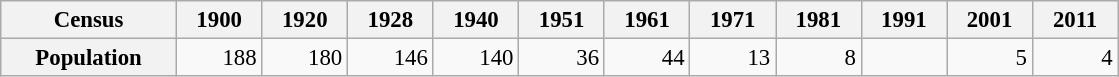<table class="wikitable" style="text-align:right; font-size:95%">
<tr>
<th width="110">Census</th>
<th width="50">1900</th>
<th width="50">1920</th>
<th width="50">1928</th>
<th width="50">1940</th>
<th width="50">1951</th>
<th width="50">1961</th>
<th width="50">1971</th>
<th width="50">1981</th>
<th width="50">1991</th>
<th width="50">2001</th>
<th width="50">2011</th>
</tr>
<tr>
<th>Population</th>
<td>188</td>
<td>180</td>
<td>146</td>
<td>140</td>
<td>36</td>
<td>44</td>
<td>13</td>
<td>8</td>
<td></td>
<td>5</td>
<td>4</td>
</tr>
</table>
